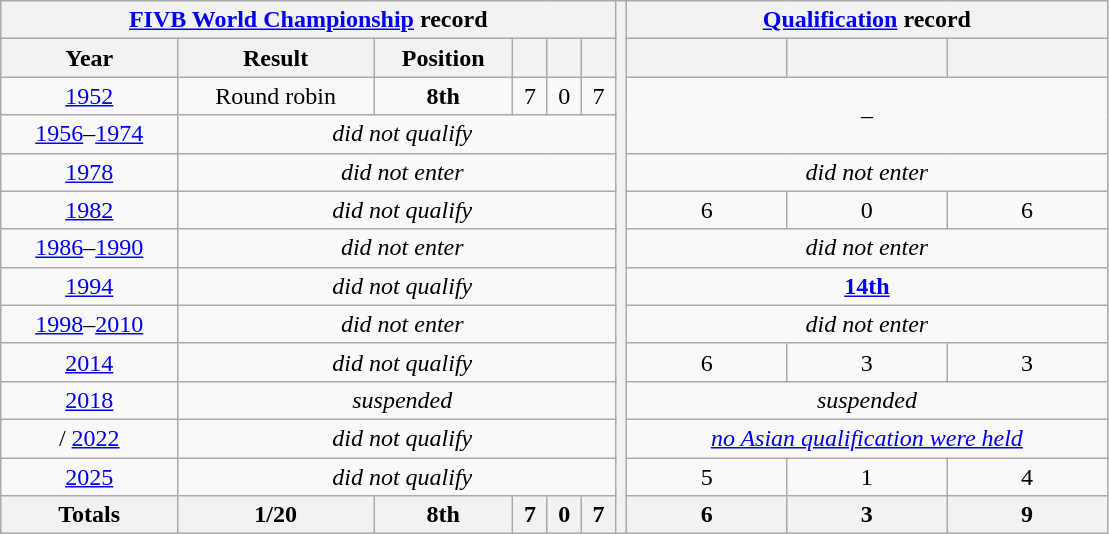<table class="wikitable" style="text-align: center;">
<tr>
<th colspan=6><a href='#'>FIVB World Championship</a> record</th>
<th style="width:1%;" rowspan="25"></th>
<th colspan=3><a href='#'>Qualification</a> record</th>
</tr>
<tr>
<th>Year</th>
<th>Result</th>
<th>Position</th>
<th></th>
<th></th>
<th></th>
<th></th>
<th></th>
<th></th>
</tr>
<tr>
<td> <a href='#'>1952</a></td>
<td>Round robin</td>
<td><strong>8th</strong></td>
<td>7</td>
<td>0</td>
<td>7</td>
<td colspan=3 rowspan=2><em>–</em></td>
</tr>
<tr>
<td> <a href='#'>1956</a>–<a href='#'>1974</a> </td>
<td colspan=6><em>did not qualify</em></td>
</tr>
<tr>
<td> <a href='#'>1978</a></td>
<td colspan=6><em>did not enter</em></td>
<td colspan=3><em>did not enter</em></td>
</tr>
<tr>
<td> <a href='#'>1982</a></td>
<td colspan=6><em>did not qualify</em></td>
<td>6</td>
<td>0</td>
<td>6</td>
</tr>
<tr>
<td> <a href='#'>1986</a>–<a href='#'>1990</a> </td>
<td colspan=6><em>did not enter</em></td>
<td colspan=3><em>did not enter</em></td>
</tr>
<tr>
<td> <a href='#'>1994</a></td>
<td colspan=6><em>did not qualify</em></td>
<td colspan=3><strong><a href='#'>14th</a></strong></td>
</tr>
<tr>
<td> <a href='#'>1998</a>–<a href='#'>2010</a> </td>
<td colspan=6><em>did not enter</em></td>
<td colspan=3><em>did not enter</em></td>
</tr>
<tr>
<td> <a href='#'>2014</a></td>
<td colspan=6><em>did not qualify</em></td>
<td>6</td>
<td>3</td>
<td>3</td>
</tr>
<tr>
<td> <a href='#'>2018</a></td>
<td colspan=6><em>suspended</em></td>
<td colspan=3><em>suspended</em></td>
</tr>
<tr>
<td>/ <a href='#'>2022</a></td>
<td colspan=6><em>did not qualify</em></td>
<td colspan=3><em><a href='#'>no Asian qualification were held</a></em></td>
</tr>
<tr>
<td> <a href='#'>2025</a></td>
<td colspan=6><em>did not qualify</em></td>
<td>5</td>
<td>1</td>
<td>4</td>
</tr>
<tr>
<th>Totals</th>
<th>1/20</th>
<th>8th</th>
<th>7</th>
<th>0</th>
<th>7</th>
<th>6</th>
<th>3</th>
<th>9</th>
</tr>
</table>
